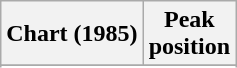<table class="wikitable sortable plainrowheaders" style="text-align:center">
<tr>
<th scope="col">Chart (1985)</th>
<th scope="col">Peak <br>position</th>
</tr>
<tr>
</tr>
<tr>
</tr>
</table>
